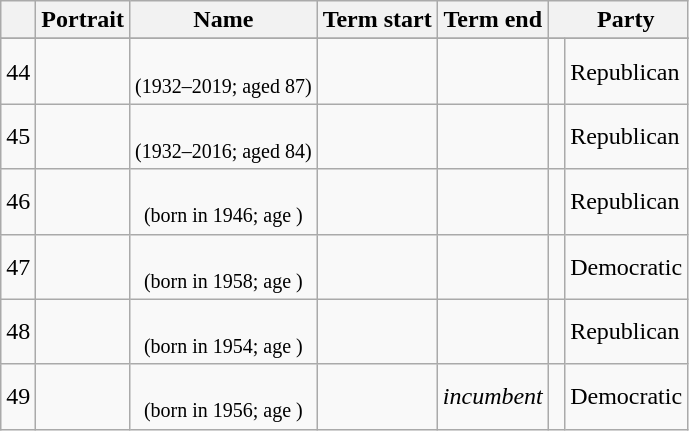<table class="wikitable sortable">
<tr>
<th align=center></th>
<th>Portrait</th>
<th>Name</th>
<th>Term start</th>
<th>Term end</th>
<th class=unsortable> </th>
<th style="border-left-style:hidden; padding:0.1em 0;">Party</th>
</tr>
<tr>
</tr>
<tr>
<td align=center>44</td>
<td></td>
<td align=center><strong></strong><br><small>(1932–2019; aged 87)</small></td>
<td align=center></td>
<td align=center></td>
<td bgcolor=></td>
<td>Republican</td>
</tr>
<tr>
<td align=center>45</td>
<td></td>
<td align=center><strong></strong><br><small>(1932–2016; aged 84)</small></td>
<td align=center></td>
<td align=center></td>
<td bgcolor=></td>
<td>Republican</td>
</tr>
<tr>
<td align=center>46</td>
<td></td>
<td align=center><strong></strong><br><small>(born in 1946; age )</small></td>
<td align=center></td>
<td align=center></td>
<td bgcolor=></td>
<td>Republican</td>
</tr>
<tr>
<td align=center>47</td>
<td></td>
<td align=center><strong></strong><br><small>(born in 1958; age )</small></td>
<td align=center></td>
<td align=center></td>
<td bgcolor=></td>
<td>Democratic</td>
</tr>
<tr>
<td align=center>48</td>
<td></td>
<td align=center><strong></strong><br><small>(born in 1954; age )</small></td>
<td align=center></td>
<td align=center></td>
<td bgcolor=></td>
<td>Republican</td>
</tr>
<tr>
<td align=center>49</td>
<td></td>
<td align=center><strong></strong><br><small>(born in 1956; age )</small></td>
<td align=center></td>
<td align=center><em>incumbent</em></td>
<td bgcolor=></td>
<td>Democratic</td>
</tr>
</table>
